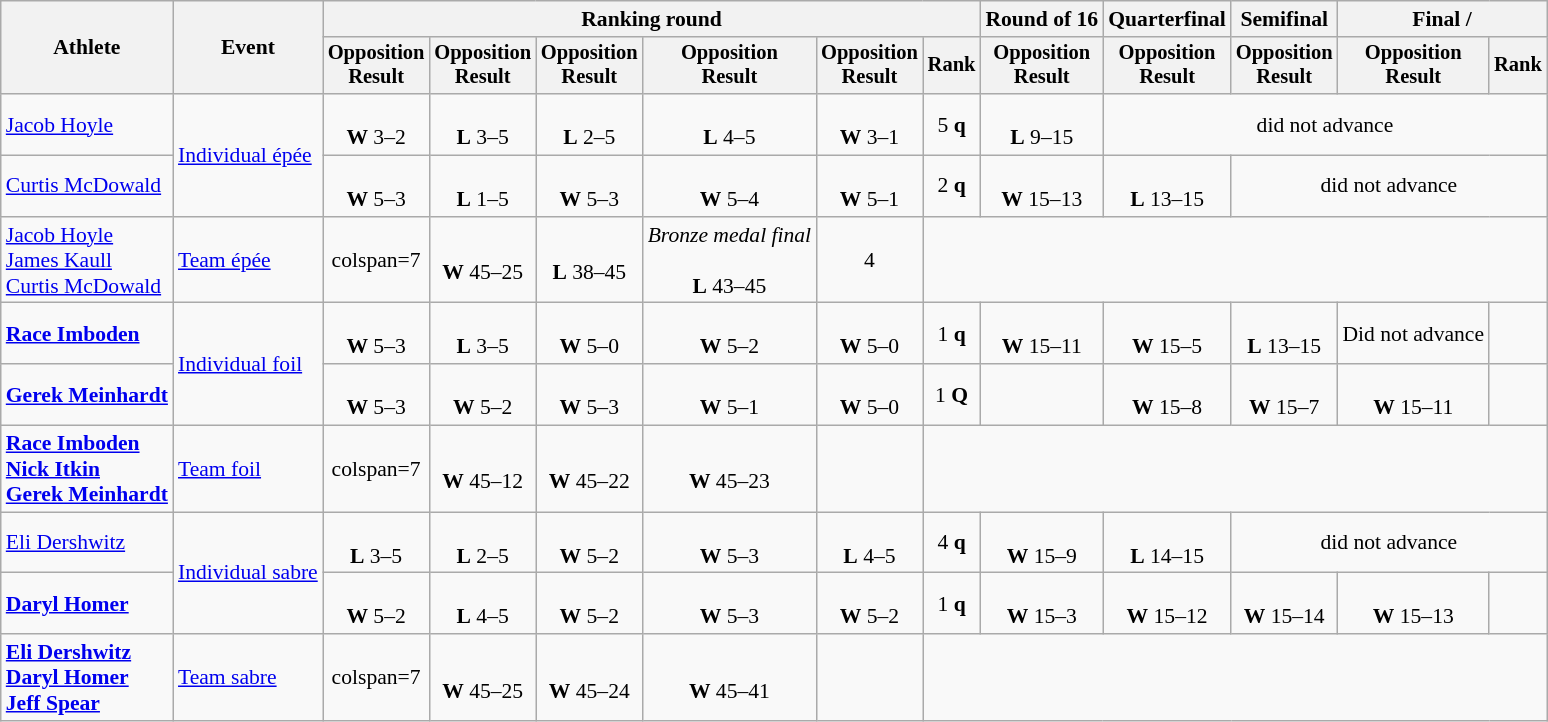<table class=wikitable style=font-size:90%;text-align:center>
<tr>
<th rowspan=2>Athlete</th>
<th rowspan=2>Event</th>
<th colspan=6>Ranking round</th>
<th>Round of 16</th>
<th>Quarterfinal</th>
<th>Semifinal</th>
<th colspan=2>Final / </th>
</tr>
<tr style=font-size:95%>
<th>Opposition<br>Result</th>
<th>Opposition<br>Result</th>
<th>Opposition<br>Result</th>
<th>Opposition<br>Result</th>
<th>Opposition<br>Result</th>
<th>Rank</th>
<th>Opposition<br>Result</th>
<th>Opposition<br>Result</th>
<th>Opposition<br>Result</th>
<th>Opposition<br>Result</th>
<th>Rank</th>
</tr>
<tr>
<td align=left><a href='#'>Jacob Hoyle</a></td>
<td align=left rowspan=2><a href='#'>Individual épée</a></td>
<td><br><strong>W</strong> 3–2</td>
<td><br><strong>L</strong> 3–5</td>
<td><br><strong>L</strong> 2–5</td>
<td><br><strong>L</strong> 4–5</td>
<td><br><strong>W</strong> 3–1</td>
<td>5 <strong>q</strong></td>
<td><br><strong>L</strong> 9–15</td>
<td colspan=4>did not advance</td>
</tr>
<tr>
<td align=left><a href='#'>Curtis McDowald</a></td>
<td><br><strong>W</strong> 5–3</td>
<td><br><strong>L</strong> 1–5</td>
<td><br><strong>W</strong> 5–3</td>
<td><br><strong>W</strong> 5–4</td>
<td><br><strong>W</strong> 5–1</td>
<td>2 <strong>q</strong></td>
<td><br><strong>W</strong> 15–13</td>
<td><br><strong>L</strong> 13–15</td>
<td colspan=3>did not advance</td>
</tr>
<tr>
<td align=left><a href='#'>Jacob Hoyle</a><br><a href='#'>James Kaull</a><br><a href='#'>Curtis McDowald</a></td>
<td align=left><a href='#'>Team épée</a></td>
<td>colspan=7 </td>
<td><br><strong>W</strong> 45–25</td>
<td><br><strong>L</strong> 38–45</td>
<td><em>Bronze medal final</em><br><br><strong>L</strong> 43–45</td>
<td>4</td>
</tr>
<tr>
<td align=left><strong><a href='#'>Race Imboden</a></strong></td>
<td align=left rowspan=2><a href='#'>Individual foil</a></td>
<td><br><strong>W</strong> 5–3</td>
<td><br><strong>L</strong> 3–5</td>
<td><br><strong>W</strong> 5–0</td>
<td><br><strong>W</strong> 5–2</td>
<td><br><strong>W</strong> 5–0</td>
<td>1 <strong>q</strong></td>
<td><br><strong>W</strong> 15–11</td>
<td><br><strong>W</strong> 15–5</td>
<td><br><strong>L</strong> 13–15</td>
<td>Did not advance</td>
<td></td>
</tr>
<tr>
<td align=left><strong><a href='#'>Gerek Meinhardt</a></strong></td>
<td><br><strong>W</strong> 5–3</td>
<td><br><strong>W</strong> 5–2</td>
<td><br><strong>W</strong> 5–3</td>
<td><br><strong>W</strong> 5–1</td>
<td><br><strong>W</strong> 5–0</td>
<td>1 <strong>Q</strong></td>
<td></td>
<td><br><strong>W</strong> 15–8</td>
<td><br><strong>W</strong> 15–7</td>
<td><br><strong>W</strong> 15–11</td>
<td></td>
</tr>
<tr>
<td align=left><strong><a href='#'>Race Imboden</a><br><a href='#'>Nick Itkin</a><br><a href='#'>Gerek Meinhardt</a></strong></td>
<td align=left><a href='#'>Team foil</a></td>
<td>colspan=7 </td>
<td><br><strong>W</strong> 45–12</td>
<td><br><strong>W</strong> 45–22</td>
<td><br><strong>W</strong> 45–23</td>
<td></td>
</tr>
<tr>
<td align=left><a href='#'>Eli Dershwitz</a></td>
<td align=left rowspan=2><a href='#'>Individual sabre</a></td>
<td><br><strong>L</strong> 3–5</td>
<td><br><strong>L</strong> 2–5</td>
<td><br><strong>W</strong> 5–2</td>
<td><br><strong>W</strong> 5–3</td>
<td><br><strong>L</strong> 4–5</td>
<td>4 <strong>q</strong></td>
<td><br><strong>W</strong> 15–9</td>
<td><br><strong>L</strong> 14–15</td>
<td colspan=3>did not advance</td>
</tr>
<tr>
<td align=left><strong><a href='#'>Daryl Homer</a></strong></td>
<td><br><strong>W</strong> 5–2</td>
<td><br><strong>L</strong> 4–5</td>
<td><br><strong>W</strong> 5–2</td>
<td><br><strong>W</strong> 5–3</td>
<td><br><strong>W</strong> 5–2</td>
<td>1 <strong>q</strong></td>
<td><br><strong>W</strong> 15–3</td>
<td><br><strong>W</strong> 15–12</td>
<td><br><strong>W</strong> 15–14</td>
<td><br><strong>W</strong> 15–13</td>
<td></td>
</tr>
<tr>
<td align=left><strong><a href='#'>Eli Dershwitz</a><br><a href='#'>Daryl Homer</a><br><a href='#'>Jeff Spear</a></strong></td>
<td align=left><a href='#'>Team sabre</a></td>
<td>colspan=7 </td>
<td><br><strong>W</strong> 45–25</td>
<td><br><strong>W</strong> 45–24</td>
<td><br><strong>W</strong> 45–41</td>
<td></td>
</tr>
</table>
